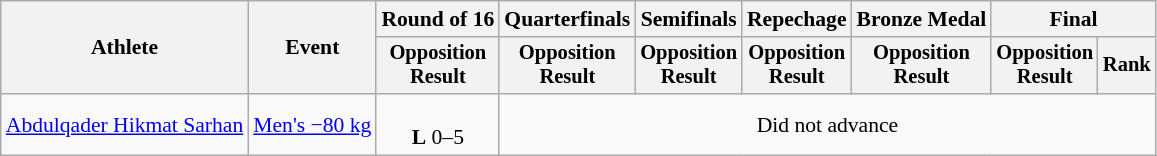<table class="wikitable" style="font-size:90%">
<tr>
<th rowspan="2">Athlete</th>
<th rowspan="2">Event</th>
<th>Round of 16</th>
<th>Quarterfinals</th>
<th>Semifinals</th>
<th>Repechage</th>
<th>Bronze Medal</th>
<th colspan=2>Final</th>
</tr>
<tr style="font-size:95%">
<th>Opposition<br>Result</th>
<th>Opposition<br>Result</th>
<th>Opposition<br>Result</th>
<th>Opposition<br>Result</th>
<th>Opposition<br>Result</th>
<th>Opposition<br>Result</th>
<th>Rank</th>
</tr>
<tr align=center>
<td align=left><a href='#'>Abdulqader Hikmat Sarhan</a></td>
<td align=left><a href='#'>Men's −80 kg</a></td>
<td><br><strong>L</strong> 0–5</td>
<td colspan=6>Did not advance</td>
</tr>
</table>
